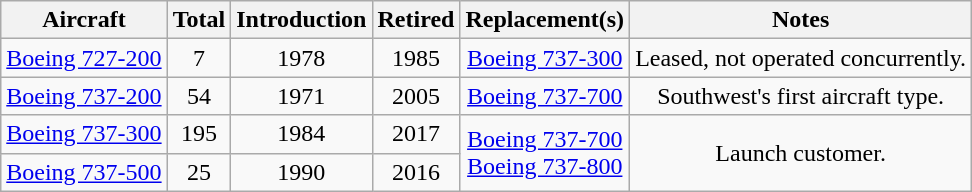<table class="wikitable" style="text-align:center">
<tr>
<th>Aircraft</th>
<th>Total</th>
<th>Introduction</th>
<th>Retired</th>
<th>Replacement(s)</th>
<th class="unsortable">Notes</th>
</tr>
<tr>
<td><a href='#'>Boeing 727-200</a></td>
<td>7</td>
<td>1978</td>
<td>1985</td>
<td><a href='#'>Boeing 737-300</a></td>
<td>Leased, not operated concurrently.</td>
</tr>
<tr>
<td><a href='#'>Boeing 737-200</a></td>
<td>54</td>
<td>1971</td>
<td>2005</td>
<td><a href='#'>Boeing 737-700</a></td>
<td>Southwest's first aircraft type.</td>
</tr>
<tr>
<td><a href='#'>Boeing 737-300</a></td>
<td>195</td>
<td>1984</td>
<td>2017</td>
<td rowspan="2"><a href='#'>Boeing 737-700</a><br><a href='#'>Boeing 737-800</a><br></td>
<td rowspan="2">Launch customer.</td>
</tr>
<tr>
<td><a href='#'>Boeing 737-500</a></td>
<td>25</td>
<td>1990</td>
<td>2016</td>
</tr>
</table>
